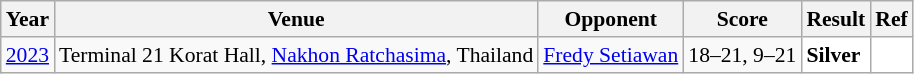<table class="sortable wikitable" style="font-size: 90%;">
<tr>
<th>Year</th>
<th>Venue</th>
<th>Opponent</th>
<th>Score</th>
<th>Result</th>
<th>Ref</th>
</tr>
<tr>
<td align="center"><a href='#'>2023</a></td>
<td align="left">Terminal 21 Korat Hall, <a href='#'>Nakhon Ratchasima</a>, Thailand</td>
<td align="left"> <a href='#'>Fredy Setiawan</a></td>
<td align="left">18–21, 9–21</td>
<td style="text-align:left; background:white"> <strong>Silver</strong></td>
<td style="text-align:center; background:white"></td>
</tr>
</table>
